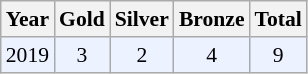<table class="sortable wikitable" style="font-size: 90%;">
<tr>
<th>Year</th>
<th>Gold</th>
<th>Silver</th>
<th>Bronze</th>
<th>Total</th>
</tr>
<tr style="background:#ECF2FF">
<td align="center">2019</td>
<td align="center">3</td>
<td align="center">2</td>
<td align="center">4</td>
<td align="center">9</td>
</tr>
</table>
